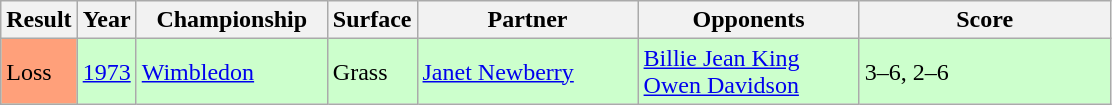<table class="sortable wikitable">
<tr>
<th style="width:40px">Result</th>
<th style="width:30px">Year</th>
<th style="width:120px">Championship</th>
<th style="width:50px">Surface</th>
<th style="width:140px">Partner</th>
<th style="width:140px">Opponents</th>
<th style="width:160px" class="unsortable">Score</th>
</tr>
<tr style="background:#ccffcc;">
<td style="background:#ffa07a;">Loss</td>
<td><a href='#'>1973</a></td>
<td><a href='#'>Wimbledon</a></td>
<td>Grass</td>
<td> <a href='#'>Janet Newberry</a></td>
<td> <a href='#'>Billie Jean King</a><br> <a href='#'>Owen Davidson</a></td>
<td>3–6, 2–6</td>
</tr>
</table>
